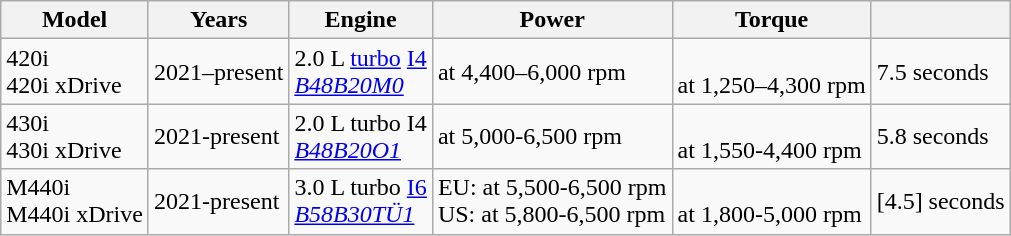<table class="wikitable sortable">
<tr>
<th>Model</th>
<th>Years</th>
<th>Engine</th>
<th>Power</th>
<th>Torque</th>
<th></th>
</tr>
<tr>
<td>420i<br>420i xDrive</td>
<td>2021–present</td>
<td>2.0 L <a href='#'>turbo</a> <a href='#'>I4</a><br> <em><a href='#'>B48B20M0</a></em></td>
<td> at 4,400–6,000 rpm</td>
<td> <br> at 1,250–4,300 rpm</td>
<td>7.5 seconds</td>
</tr>
<tr>
<td>430i<br>430i xDrive</td>
<td>2021-present</td>
<td>2.0 L turbo I4<br><em><a href='#'>B48B20O1</a></em></td>
<td> at 5,000-6,500 rpm</td>
<td> <br> at 1,550-4,400 rpm</td>
<td>5.8 seconds</td>
</tr>
<tr>
<td>M440i<br>M440i xDrive</td>
<td>2021-present</td>
<td>3.0 L turbo <a href='#'>I6</a><br><em><a href='#'>B58B30TÜ1</a></em></td>
<td>EU:  at 5,500-6,500 rpm<br>US:  at 5,800-6,500 rpm</td>
<td> <br> at 1,800-5,000 rpm</td>
<td>[4.5] seconds</td>
</tr>
</table>
